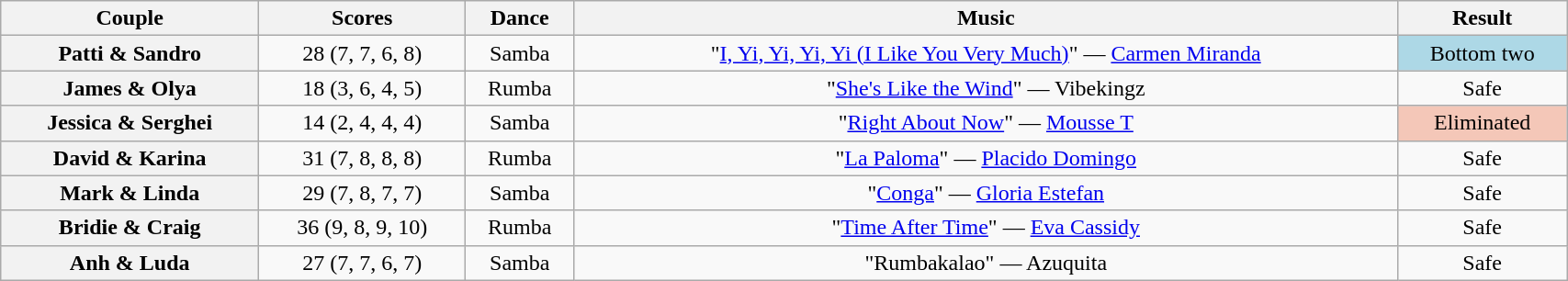<table class="wikitable sortable" style="text-align:center; width: 90%">
<tr>
<th scope="col">Couple</th>
<th scope="col">Scores</th>
<th scope="col">Dance</th>
<th scope="col" class="unsortable">Music</th>
<th scope="col" class="unsortable">Result</th>
</tr>
<tr>
<th scope="row">Patti & Sandro</th>
<td>28 (7, 7, 6, 8)</td>
<td>Samba</td>
<td>"<a href='#'>I, Yi, Yi, Yi, Yi (I Like You Very Much)</a>" — <a href='#'>Carmen Miranda</a></td>
<td bgcolor="lightblue">Bottom two</td>
</tr>
<tr>
<th scope="row">James & Olya</th>
<td>18 (3, 6, 4, 5)</td>
<td>Rumba</td>
<td>"<a href='#'>She's Like the Wind</a>" — Vibekingz</td>
<td>Safe</td>
</tr>
<tr>
<th scope="row">Jessica & Serghei</th>
<td>14 (2, 4, 4, 4)</td>
<td>Samba</td>
<td>"<a href='#'>Right About Now</a>" — <a href='#'>Mousse T</a></td>
<td bgcolor="f4c7b8">Eliminated</td>
</tr>
<tr>
<th scope="row">David & Karina</th>
<td>31 (7, 8, 8, 8)</td>
<td>Rumba</td>
<td>"<a href='#'>La Paloma</a>" — <a href='#'>Placido Domingo</a></td>
<td>Safe</td>
</tr>
<tr>
<th scope="row">Mark & Linda</th>
<td>29 (7, 8, 7, 7)</td>
<td>Samba</td>
<td>"<a href='#'>Conga</a>" — <a href='#'>Gloria Estefan</a></td>
<td>Safe</td>
</tr>
<tr>
<th scope="row">Bridie & Craig</th>
<td>36 (9, 8, 9, 10)</td>
<td>Rumba</td>
<td>"<a href='#'>Time After Time</a>" — <a href='#'>Eva Cassidy</a></td>
<td>Safe</td>
</tr>
<tr>
<th scope="row">Anh & Luda</th>
<td>27 (7, 7, 6, 7)</td>
<td>Samba</td>
<td>"Rumbakalao" — Azuquita</td>
<td>Safe</td>
</tr>
</table>
